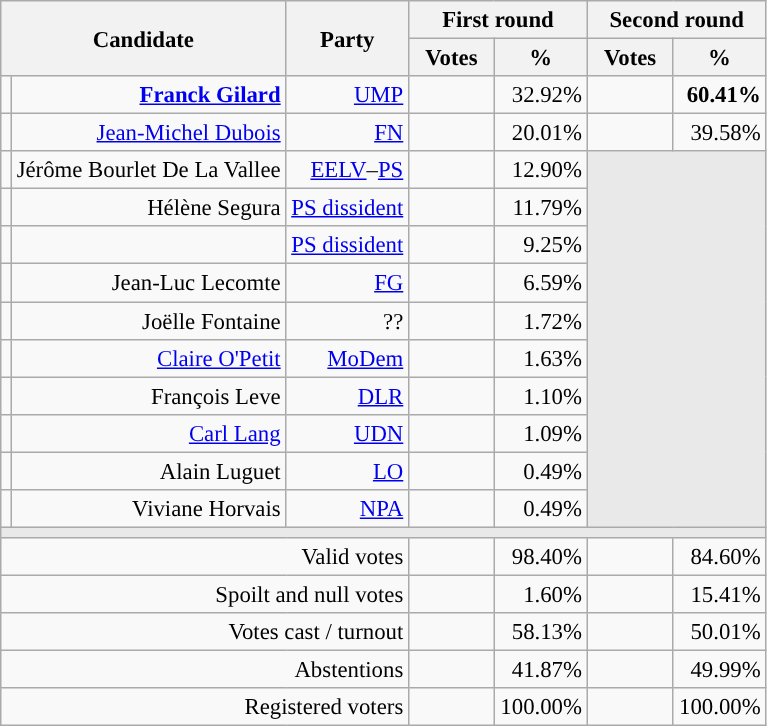<table class="wikitable" style="text-align:right;font-size:95%;">
<tr>
<th rowspan=2 colspan=2>Candidate</th>
<th rowspan=2 colspan=1>Party</th>
<th colspan=2>First round</th>
<th colspan=2>Second round</th>
</tr>
<tr>
<th style="width:50px;">Votes</th>
<th style="width:55px;">%</th>
<th style="width:50px;">Votes</th>
<th style="width:55px;">%</th>
</tr>
<tr>
<td style="color:inherit;background-color:"></td>
<td><strong><a href='#'>Franck Gilard</a></strong></td>
<td><a href='#'>UMP</a></td>
<td></td>
<td>32.92%</td>
<td><strong></strong></td>
<td><strong>60.41%</strong></td>
</tr>
<tr>
<td style="color:inherit;background-color:"></td>
<td><a href='#'>Jean-Michel Dubois</a></td>
<td><a href='#'>FN</a></td>
<td></td>
<td>20.01%</td>
<td></td>
<td>39.58%</td>
</tr>
<tr>
<td style="color:inherit;background-color:"></td>
<td>Jérôme Bourlet De La Vallee</td>
<td><a href='#'>EELV</a>–<a href='#'>PS</a></td>
<td></td>
<td>12.90%</td>
<td colspan=7 rowspan=10 style="background-color:#E9E9E9;"></td>
</tr>
<tr>
<td style="color:inherit;background-color:"></td>
<td>Hélène Segura</td>
<td><a href='#'>PS dissident</a></td>
<td></td>
<td>11.79%</td>
</tr>
<tr>
<td style="color:inherit;background-color:"></td>
<td></td>
<td><a href='#'>PS dissident</a></td>
<td></td>
<td>9.25%</td>
</tr>
<tr>
<td style="color:inherit;background-color:"></td>
<td>Jean-Luc Lecomte</td>
<td><a href='#'>FG</a></td>
<td></td>
<td>6.59%</td>
</tr>
<tr>
<td style="background-color:;"></td>
<td>Joëlle Fontaine</td>
<td>??</td>
<td></td>
<td>1.72%</td>
</tr>
<tr>
<td style="color:inherit;background-color:"></td>
<td><a href='#'>Claire O'Petit</a></td>
<td><a href='#'>MoDem</a></td>
<td></td>
<td>1.63%</td>
</tr>
<tr>
<td style="color:inherit;background-color:"></td>
<td>François Leve</td>
<td><a href='#'>DLR</a></td>
<td></td>
<td>1.10%</td>
</tr>
<tr>
<td style="color:inherit;background-color:"></td>
<td><a href='#'>Carl Lang</a></td>
<td><a href='#'>UDN</a></td>
<td></td>
<td>1.09%</td>
</tr>
<tr>
<td style="color:inherit;background-color:"></td>
<td>Alain Luguet</td>
<td><a href='#'>LO</a></td>
<td></td>
<td>0.49%</td>
</tr>
<tr>
<td style="color:inherit;background-color:"></td>
<td>Viviane Horvais</td>
<td><a href='#'>NPA</a></td>
<td></td>
<td>0.49%</td>
</tr>
<tr>
<td colspan=7 style="background-color:#E9E9E9;"></td>
</tr>
<tr>
<td colspan=3>Valid votes</td>
<td></td>
<td>98.40%</td>
<td></td>
<td>84.60%</td>
</tr>
<tr>
<td colspan=3>Spoilt and null votes</td>
<td></td>
<td>1.60%</td>
<td></td>
<td>15.41%</td>
</tr>
<tr>
<td colspan=3>Votes cast / turnout</td>
<td></td>
<td>58.13%</td>
<td></td>
<td>50.01%</td>
</tr>
<tr>
<td colspan=3>Abstentions</td>
<td></td>
<td>41.87%</td>
<td></td>
<td>49.99%</td>
</tr>
<tr>
<td colspan=3>Registered voters</td>
<td></td>
<td>100.00%</td>
<td></td>
<td>100.00%</td>
</tr>
</table>
